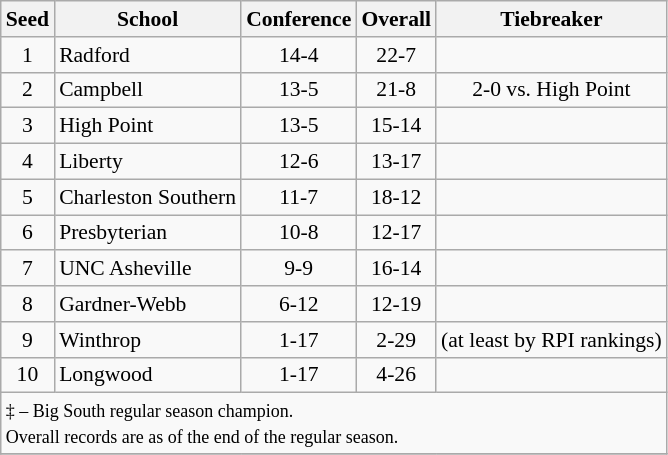<table class="wikitable" style="white-space:nowrap; font-size:90%;text-align:center">
<tr>
<th>Seed</th>
<th>School</th>
<th>Conference</th>
<th>Overall</th>
<th>Tiebreaker</th>
</tr>
<tr>
<td>1</td>
<td align=left>Radford</td>
<td>14-4</td>
<td>22-7</td>
<td></td>
</tr>
<tr>
<td>2</td>
<td align=left>Campbell</td>
<td>13-5</td>
<td>21-8</td>
<td>2-0 vs. High Point</td>
</tr>
<tr>
<td>3</td>
<td align=left>High Point</td>
<td>13-5</td>
<td>15-14</td>
<td></td>
</tr>
<tr>
<td>4</td>
<td align=left>Liberty</td>
<td>12-6</td>
<td>13-17</td>
<td></td>
</tr>
<tr>
<td>5</td>
<td align=left>Charleston Southern</td>
<td>11-7</td>
<td>18-12</td>
<td></td>
</tr>
<tr>
<td>6</td>
<td align=left>Presbyterian</td>
<td>10-8</td>
<td>12-17</td>
<td></td>
</tr>
<tr>
<td>7</td>
<td align=left>UNC Asheville</td>
<td>9-9</td>
<td>16-14</td>
<td></td>
</tr>
<tr>
<td>8</td>
<td align=left>Gardner-Webb</td>
<td>6-12</td>
<td>12-19</td>
<td></td>
</tr>
<tr>
<td>9</td>
<td align=left>Winthrop</td>
<td>1-17</td>
<td>2-29</td>
<td>(at least by RPI rankings)</td>
</tr>
<tr>
<td>10</td>
<td align=left>Longwood</td>
<td>1-17</td>
<td>4-26</td>
<td></td>
</tr>
<tr>
<td colspan="5" align=left><small>‡ – Big South regular season champion.<br>Overall records are as of the end of the regular season.</small></td>
</tr>
<tr>
</tr>
</table>
